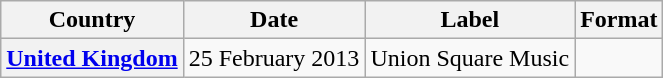<table class="wikitable plainrowheaders" style="text-align:center;">
<tr>
<th>Country</th>
<th>Date</th>
<th>Label</th>
<th>Format</th>
</tr>
<tr>
<th scope="row"><a href='#'>United Kingdom</a></th>
<td>25 February 2013</td>
<td>Union Square Music</td>
<td></td>
</tr>
</table>
